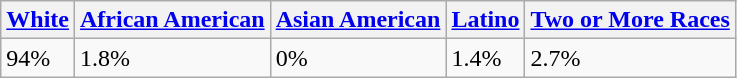<table class="wikitable">
<tr>
<th><a href='#'>White</a></th>
<th><a href='#'>African American</a></th>
<th><a href='#'>Asian American</a></th>
<th><a href='#'>Latino</a></th>
<th><a href='#'>Two or More Races</a></th>
</tr>
<tr>
<td>94%</td>
<td>1.8%</td>
<td>0%</td>
<td>1.4%</td>
<td>2.7%</td>
</tr>
</table>
